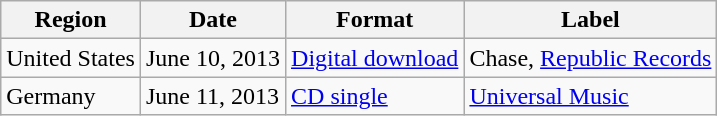<table class=wikitable>
<tr>
<th>Region</th>
<th>Date</th>
<th>Format</th>
<th>Label</th>
</tr>
<tr>
<td>United States</td>
<td>June 10, 2013</td>
<td><a href='#'>Digital download</a></td>
<td>Chase, <a href='#'>Republic Records</a></td>
</tr>
<tr>
<td>Germany</td>
<td>June 11, 2013</td>
<td><a href='#'>CD single</a></td>
<td><a href='#'>Universal Music</a></td>
</tr>
</table>
